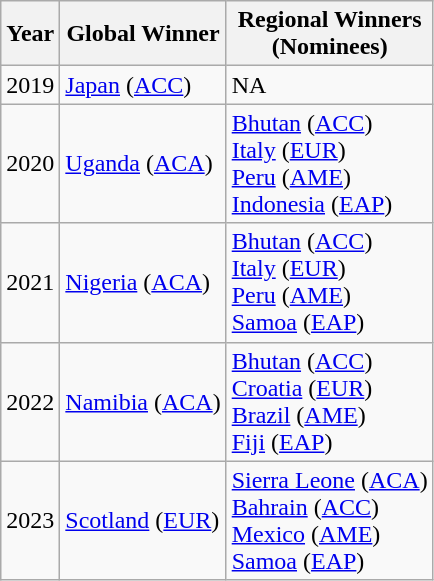<table class="wikitable">
<tr>
<th>Year</th>
<th>Global Winner</th>
<th>Regional Winners <br> (Nominees)</th>
</tr>
<tr>
<td>2019</td>
<td> <a href='#'>Japan</a> (<a href='#'>ACC</a>)</td>
<td>NA</td>
</tr>
<tr>
<td>2020</td>
<td> <a href='#'>Uganda</a> (<a href='#'>ACA</a>)</td>
<td> <a href='#'>Bhutan</a> (<a href='#'>ACC</a>)<br>  <a href='#'>Italy</a> (<a href='#'>EUR</a>)<br> <a href='#'>Peru</a> (<a href='#'>AME</a>)<br> <a href='#'>Indonesia</a> (<a href='#'>EAP</a>)</td>
</tr>
<tr>
<td>2021</td>
<td> <a href='#'>Nigeria</a> (<a href='#'>ACA</a>)</td>
<td> <a href='#'>Bhutan</a> (<a href='#'>ACC</a>)<br> <a href='#'>Italy</a> (<a href='#'>EUR</a>)<br> <a href='#'>Peru</a> (<a href='#'>AME</a>)<br> <a href='#'>Samoa</a> (<a href='#'>EAP</a>)</td>
</tr>
<tr>
<td>2022</td>
<td> <a href='#'>Namibia</a> (<a href='#'>ACA</a>)</td>
<td> <a href='#'>Bhutan</a> (<a href='#'>ACC</a>)<br> <a href='#'>Croatia</a> (<a href='#'>EUR</a>)<br> <a href='#'>Brazil</a> (<a href='#'>AME</a>)<br> <a href='#'>Fiji</a> (<a href='#'>EAP</a>)</td>
</tr>
<tr>
<td>2023</td>
<td> <a href='#'>Scotland</a> (<a href='#'>EUR</a>)</td>
<td> <a href='#'>Sierra Leone</a> (<a href='#'>ACA</a>)<br> <a href='#'>Bahrain</a> (<a href='#'>ACC</a>)<br>  <a href='#'>Mexico</a> (<a href='#'>AME</a>)<br> <a href='#'>Samoa</a> (<a href='#'>EAP</a>)</td>
</tr>
</table>
